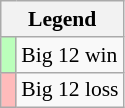<table class="wikitable" style="font-size:90%">
<tr>
<th colspan="2">Legend</th>
</tr>
<tr>
<td style="background:#bfb;"> </td>
<td>Big 12 win</td>
</tr>
<tr>
<td style="background:#fbb;"> </td>
<td>Big 12 loss</td>
</tr>
</table>
